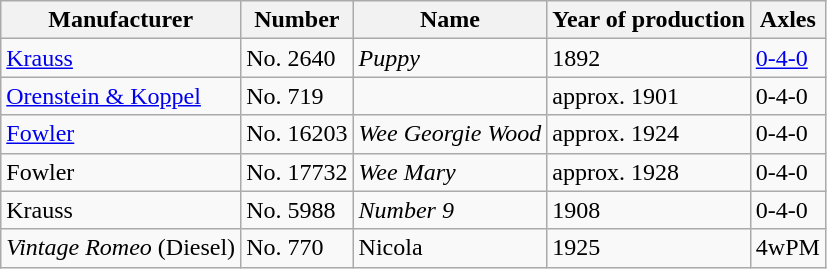<table class="wikitable">
<tr>
<th>Manufacturer</th>
<th>Number</th>
<th>Name</th>
<th>Year of production</th>
<th>Axles</th>
</tr>
<tr>
<td><a href='#'>Krauss</a></td>
<td>No. 2640</td>
<td><em>Puppy</em></td>
<td>1892</td>
<td><a href='#'>0-4-0</a></td>
</tr>
<tr>
<td><a href='#'>Orenstein & Koppel</a></td>
<td>No. 719</td>
<td></td>
<td>approx. 1901</td>
<td>0-4-0</td>
</tr>
<tr>
<td><a href='#'>Fowler</a></td>
<td>No. 16203</td>
<td><em>Wee Georgie Wood</em></td>
<td>approx. 1924</td>
<td>0-4-0</td>
</tr>
<tr>
<td>Fowler</td>
<td>No. 17732</td>
<td><em>Wee Mary</em></td>
<td>approx. 1928</td>
<td>0-4-0</td>
</tr>
<tr>
<td>Krauss</td>
<td>No. 5988</td>
<td><em>Number 9</em></td>
<td>1908</td>
<td>0-4-0</td>
</tr>
<tr>
<td><em>Vintage Romeo</em> (Diesel)</td>
<td>No. 770</td>
<td>Nicola</td>
<td>1925</td>
<td>4wPM</td>
</tr>
</table>
